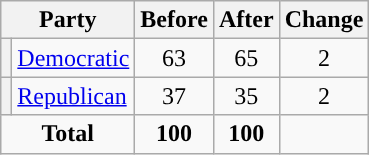<table class="wikitable" style="text-align:center;">
<tr>
<th colspan="2">Party</th>
<th>Before</th>
<th>After</th>
<th>Change</th>
</tr>
<tr>
<th style="background-color:"></th>
<td style="text-align:left;"><a href='#'>Democratic</a></td>
<td>63</td>
<td>65</td>
<td> 2</td>
</tr>
<tr>
<th style="background-color:"></th>
<td style="text-align:left;"><a href='#'>Republican</a></td>
<td>37</td>
<td>35</td>
<td> 2</td>
</tr>
<tr>
<td colspan="2"><strong>Total</strong></td>
<td><strong>100</strong></td>
<td><strong>100</strong></td>
<td></td>
</tr>
</table>
